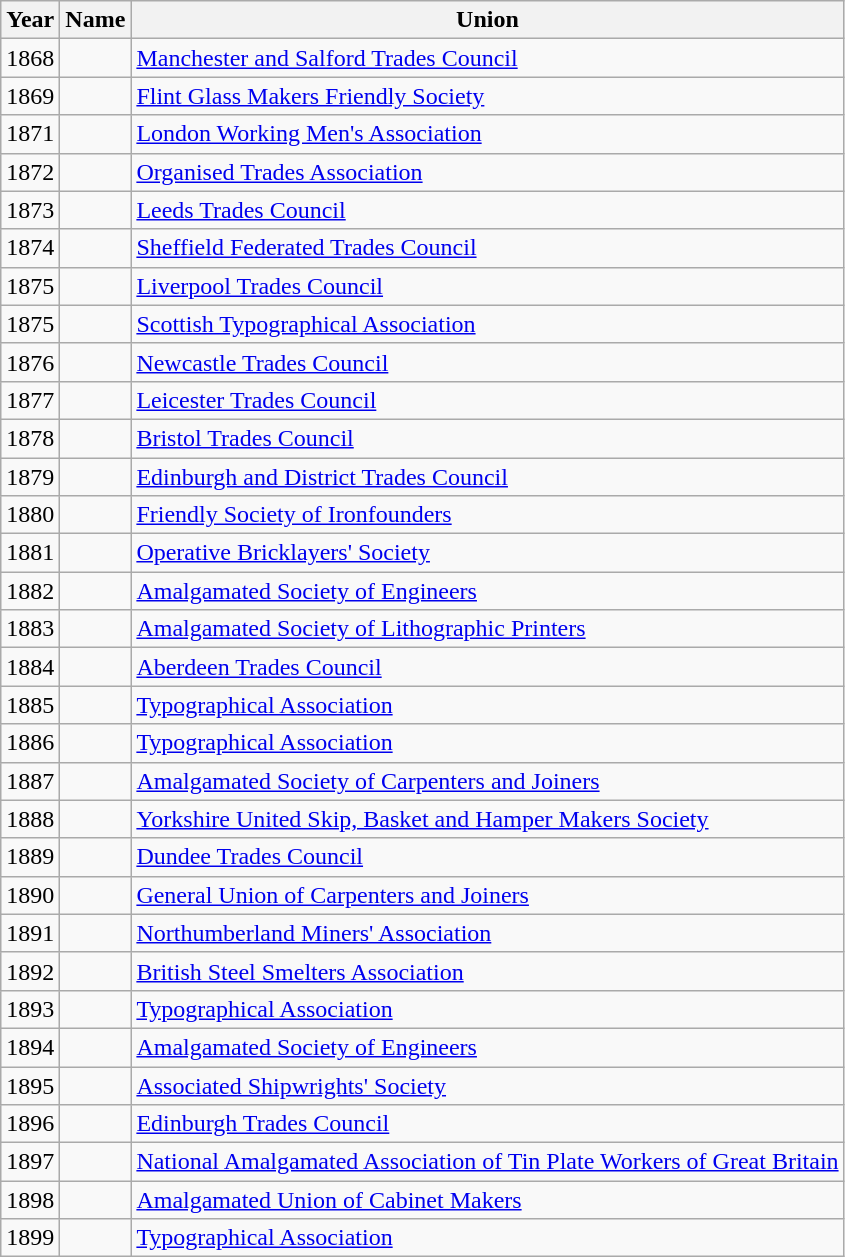<table class="wikitable sortable">
<tr>
<th>Year</th>
<th>Name</th>
<th>Union</th>
</tr>
<tr>
<td>1868</td>
<td></td>
<td><a href='#'>Manchester and Salford Trades Council</a></td>
</tr>
<tr>
<td>1869</td>
<td></td>
<td><a href='#'>Flint Glass Makers Friendly Society</a></td>
</tr>
<tr>
<td>1871</td>
<td></td>
<td><a href='#'>London Working Men's Association</a></td>
</tr>
<tr>
<td>1872</td>
<td></td>
<td><a href='#'>Organised Trades Association</a></td>
</tr>
<tr>
<td>1873</td>
<td></td>
<td><a href='#'>Leeds Trades Council</a></td>
</tr>
<tr>
<td>1874</td>
<td></td>
<td><a href='#'>Sheffield Federated Trades Council</a></td>
</tr>
<tr>
<td>1875</td>
<td></td>
<td><a href='#'>Liverpool Trades Council</a></td>
</tr>
<tr>
<td>1875</td>
<td></td>
<td><a href='#'>Scottish Typographical Association</a></td>
</tr>
<tr>
<td>1876</td>
<td></td>
<td><a href='#'>Newcastle Trades Council</a></td>
</tr>
<tr>
<td>1877</td>
<td></td>
<td><a href='#'>Leicester Trades Council</a></td>
</tr>
<tr>
<td>1878</td>
<td></td>
<td><a href='#'>Bristol Trades Council</a></td>
</tr>
<tr>
<td>1879</td>
<td></td>
<td><a href='#'>Edinburgh and District Trades Council</a></td>
</tr>
<tr>
<td>1880</td>
<td></td>
<td><a href='#'>Friendly Society of Ironfounders</a></td>
</tr>
<tr>
<td>1881</td>
<td></td>
<td><a href='#'>Operative Bricklayers' Society</a></td>
</tr>
<tr>
<td>1882</td>
<td></td>
<td><a href='#'>Amalgamated Society of Engineers</a></td>
</tr>
<tr>
<td>1883</td>
<td></td>
<td><a href='#'>Amalgamated Society of Lithographic Printers</a></td>
</tr>
<tr>
<td>1884</td>
<td></td>
<td><a href='#'>Aberdeen Trades Council</a></td>
</tr>
<tr>
<td>1885</td>
<td></td>
<td><a href='#'>Typographical Association</a></td>
</tr>
<tr>
<td>1886</td>
<td></td>
<td><a href='#'>Typographical Association</a></td>
</tr>
<tr>
<td>1887</td>
<td></td>
<td><a href='#'>Amalgamated Society of Carpenters and Joiners</a></td>
</tr>
<tr>
<td>1888</td>
<td></td>
<td><a href='#'>Yorkshire United Skip, Basket and Hamper Makers Society</a></td>
</tr>
<tr>
<td>1889</td>
<td></td>
<td><a href='#'>Dundee Trades Council</a></td>
</tr>
<tr>
<td>1890</td>
<td></td>
<td><a href='#'>General Union of Carpenters and Joiners</a></td>
</tr>
<tr>
<td>1891</td>
<td></td>
<td><a href='#'>Northumberland Miners' Association</a></td>
</tr>
<tr>
<td>1892</td>
<td></td>
<td><a href='#'>British Steel Smelters Association</a></td>
</tr>
<tr>
<td>1893</td>
<td></td>
<td><a href='#'>Typographical Association</a></td>
</tr>
<tr>
<td>1894</td>
<td></td>
<td><a href='#'>Amalgamated Society of Engineers</a></td>
</tr>
<tr>
<td>1895</td>
<td></td>
<td><a href='#'>Associated Shipwrights' Society</a></td>
</tr>
<tr>
<td>1896</td>
<td></td>
<td><a href='#'>Edinburgh Trades Council</a></td>
</tr>
<tr>
<td>1897</td>
<td></td>
<td><a href='#'>National Amalgamated Association of Tin Plate Workers of Great Britain</a></td>
</tr>
<tr>
<td>1898</td>
<td></td>
<td><a href='#'>Amalgamated Union of Cabinet Makers</a></td>
</tr>
<tr>
<td>1899</td>
<td></td>
<td><a href='#'>Typographical Association</a></td>
</tr>
</table>
